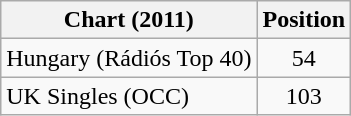<table class="wikitable sortable">
<tr>
<th>Chart (2011)</th>
<th>Position</th>
</tr>
<tr>
<td>Hungary (Rádiós Top 40)</td>
<td style="text-align:center">54</td>
</tr>
<tr>
<td>UK Singles (OCC)</td>
<td style="text-align:center">103</td>
</tr>
</table>
